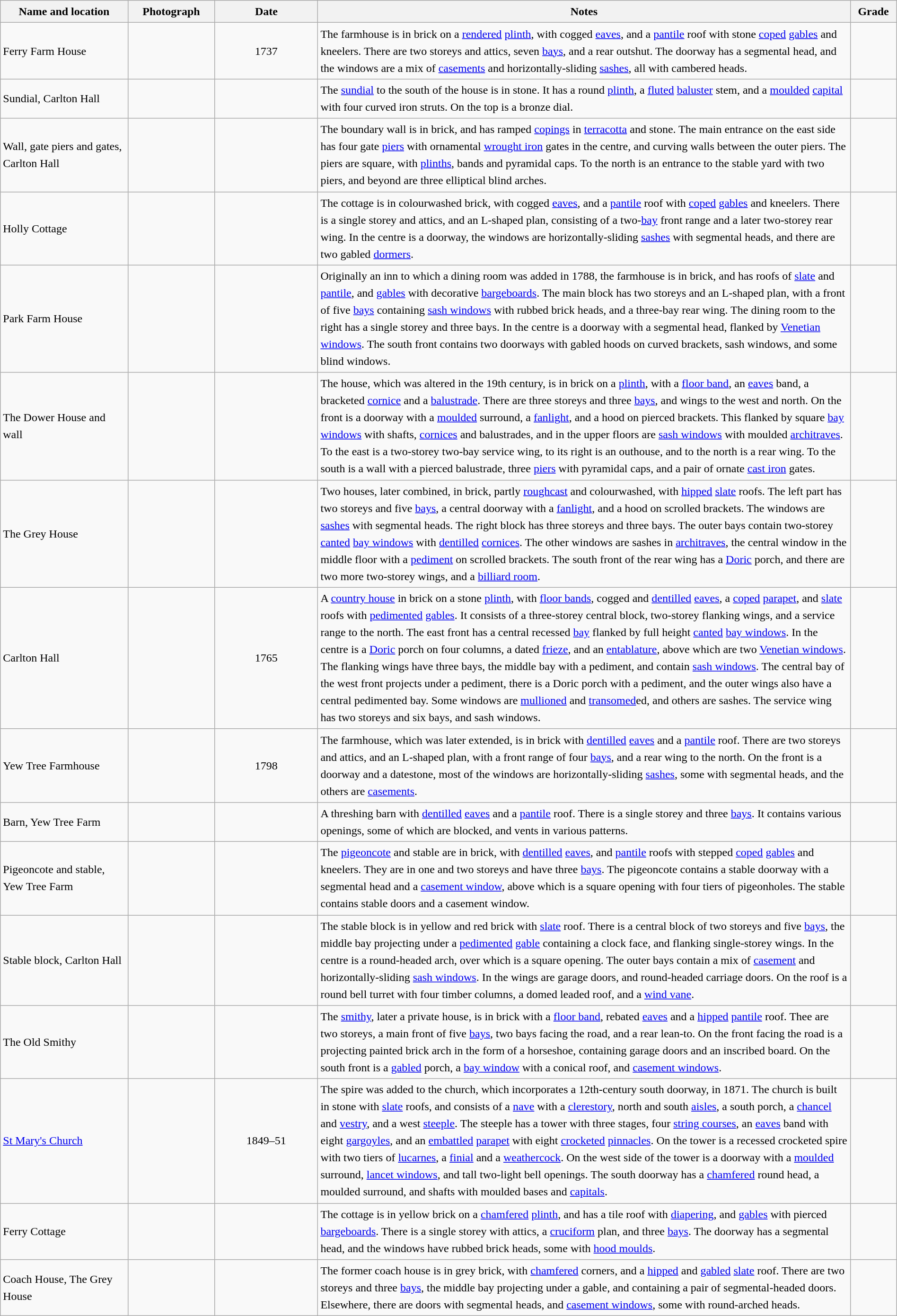<table class="wikitable sortable plainrowheaders" style="width:100%; border:0px; text-align:left; line-height:150%">
<tr>
<th scope="col"  style="width:150px">Name and location</th>
<th scope="col"  style="width:100px" class="unsortable">Photograph</th>
<th scope="col"  style="width:120px">Date</th>
<th scope="col"  style="width:650px" class="unsortable">Notes</th>
<th scope="col"  style="width:50px">Grade</th>
</tr>
<tr>
<td>Ferry Farm House<br><small></small></td>
<td></td>
<td align="center">1737</td>
<td>The farmhouse is in brick on a <a href='#'>rendered</a> <a href='#'>plinth</a>, with cogged <a href='#'>eaves</a>, and a <a href='#'>pantile</a> roof with stone <a href='#'>coped</a> <a href='#'>gables</a> and kneelers.  There are two storeys and attics, seven <a href='#'>bays</a>, and a rear outshut.  The doorway has a segmental head, and the windows are a mix of <a href='#'>casements</a> and horizontally-sliding <a href='#'>sashes</a>, all with cambered heads.</td>
<td align="center" ></td>
</tr>
<tr>
<td>Sundial, Carlton Hall<br><small></small></td>
<td></td>
<td align="center"></td>
<td>The <a href='#'>sundial</a> to the south of the house is in stone.  It has a round <a href='#'>plinth</a>, a <a href='#'>fluted</a> <a href='#'>baluster</a> stem, and a <a href='#'>moulded</a> <a href='#'>capital</a> with four curved iron struts.  On the top is a bronze dial.</td>
<td align="center" ></td>
</tr>
<tr>
<td>Wall, gate piers and gates,<br>Carlton Hall<br><small></small></td>
<td></td>
<td align="center"></td>
<td>The boundary wall is in brick, and has ramped <a href='#'>copings</a> in <a href='#'>terracotta</a> and stone.  The main entrance on the east side has four gate <a href='#'>piers</a> with ornamental <a href='#'>wrought iron</a> gates in the centre, and curving walls between the outer piers.  The piers are square, with <a href='#'>plinths</a>, bands and pyramidal caps.    To the north is an entrance to the stable yard with two piers, and beyond are three elliptical blind arches.</td>
<td align="center" ></td>
</tr>
<tr>
<td>Holly Cottage<br><small></small></td>
<td></td>
<td align="center"></td>
<td>The cottage is in colourwashed brick, with cogged <a href='#'>eaves</a>, and a <a href='#'>pantile</a> roof with <a href='#'>coped</a> <a href='#'>gables</a> and kneelers.  There is a single storey and attics, and an L-shaped plan, consisting of a two-<a href='#'>bay</a> front range and a later two-storey rear wing.  In the centre is a doorway, the windows are horizontally-sliding <a href='#'>sashes</a> with segmental heads, and there are two gabled <a href='#'>dormers</a>.</td>
<td align="center" ></td>
</tr>
<tr>
<td>Park Farm House<br><small></small></td>
<td></td>
<td align="center"></td>
<td>Originally an inn to which a dining room was added in 1788, the farmhouse is in brick, and has roofs of <a href='#'>slate</a> and <a href='#'>pantile</a>, and <a href='#'>gables</a> with decorative <a href='#'>bargeboards</a>.  The main block has two storeys and an L-shaped plan, with a front of five <a href='#'>bays</a> containing <a href='#'>sash windows</a> with rubbed brick heads, and a three-bay rear wing.  The dining room to the right has a single storey and three bays.  In the centre is a doorway with a segmental head, flanked by <a href='#'>Venetian windows</a>.  The south front contains two doorways with gabled hoods on curved brackets, sash windows, and some blind windows.</td>
<td align="center" ></td>
</tr>
<tr>
<td>The Dower House and wall<br><small></small></td>
<td></td>
<td align="center"></td>
<td>The house, which was altered in the 19th century, is in brick on a <a href='#'>plinth</a>, with a <a href='#'>floor band</a>, an <a href='#'>eaves</a> band, a bracketed <a href='#'>cornice</a> and a <a href='#'>balustrade</a>.  There are three storeys and three <a href='#'>bays</a>, and wings to the west and north.  On the front is a doorway with a <a href='#'>moulded</a> surround, a <a href='#'>fanlight</a>, and a hood on pierced brackets.  This flanked by square <a href='#'>bay windows</a> with shafts, <a href='#'>cornices</a> and balustrades, and in the upper floors are <a href='#'>sash windows</a> with moulded <a href='#'>architraves</a>.  To the east is a two-storey two-bay service wing, to its right is an outhouse, and to the north is a rear wing.  To the south is a wall with a pierced balustrade, three <a href='#'>piers</a> with pyramidal caps, and a pair of ornate <a href='#'>cast iron</a> gates.</td>
<td align="center" ></td>
</tr>
<tr>
<td>The Grey House<br><small></small></td>
<td></td>
<td align="center"></td>
<td>Two houses, later combined, in brick, partly <a href='#'>roughcast</a> and colourwashed, with <a href='#'>hipped</a> <a href='#'>slate</a> roofs.  The left part has two storeys and five <a href='#'>bays</a>, a central doorway with a <a href='#'>fanlight</a>, and a hood on scrolled brackets.  The windows are <a href='#'>sashes</a> with segmental heads.  The right block has three storeys and three bays.  The outer bays contain two-storey <a href='#'>canted</a> <a href='#'>bay windows</a> with <a href='#'>dentilled</a> <a href='#'>cornices</a>.  The other windows are sashes in <a href='#'>architraves</a>, the central window in the middle floor with a <a href='#'>pediment</a> on scrolled brackets.  The south front of the rear wing has a <a href='#'>Doric</a> porch, and there are two more two-storey wings, and a <a href='#'>billiard room</a>.</td>
<td align="center" ></td>
</tr>
<tr>
<td>Carlton Hall<br><small></small></td>
<td></td>
<td align="center">1765</td>
<td>A <a href='#'>country house</a> in brick on a stone <a href='#'>plinth</a>, with <a href='#'>floor bands</a>, cogged and <a href='#'>dentilled</a> <a href='#'>eaves</a>, a <a href='#'>coped</a> <a href='#'>parapet</a>, and <a href='#'>slate</a> roofs with <a href='#'>pedimented</a> <a href='#'>gables</a>.  It consists of a three-storey central block, two-storey flanking wings, and a service range to the north.  The east front has a central recessed <a href='#'>bay</a> flanked by full height <a href='#'>canted</a> <a href='#'>bay windows</a>.  In the centre is a <a href='#'>Doric</a> porch on four columns, a dated <a href='#'>frieze</a>, and an <a href='#'>entablature</a>, above which are two <a href='#'>Venetian windows</a>.  The flanking wings have three bays, the middle bay with a pediment, and contain <a href='#'>sash windows</a>.  The central bay of the west front projects under a pediment, there is a Doric porch with a pediment, and the outer wings also have a central pedimented bay.  Some windows are <a href='#'>mullioned</a> and <a href='#'>transomed</a>ed, and others are sashes.  The service wing has two storeys and six bays, and sash windows.</td>
<td align="center" ></td>
</tr>
<tr>
<td>Yew Tree Farmhouse<br><small></small></td>
<td></td>
<td align="center">1798</td>
<td>The farmhouse, which was later extended, is in brick with <a href='#'>dentilled</a> <a href='#'>eaves</a> and a <a href='#'>pantile</a> roof.  There are two storeys and attics, and an L-shaped plan, with a front range of four <a href='#'>bays</a>, and a rear wing  to the north.  On the front is a doorway and a datestone, most of the windows are horizontally-sliding <a href='#'>sashes</a>, some with segmental heads, and the others are <a href='#'>casements</a>.</td>
<td align="center" ></td>
</tr>
<tr>
<td>Barn, Yew Tree Farm<br><small></small></td>
<td></td>
<td align="center"></td>
<td>A threshing barn with <a href='#'>dentilled</a> <a href='#'>eaves</a> and a <a href='#'>pantile</a> roof.  There is a single storey and three <a href='#'>bays</a>.  It contains various openings, some of which are blocked, and vents in various patterns.</td>
<td align="center" ></td>
</tr>
<tr>
<td>Pigeoncote and stable,<br>Yew Tree Farm<br><small></small></td>
<td></td>
<td align="center"></td>
<td>The <a href='#'>pigeoncote</a> and stable are in brick, with <a href='#'>dentilled</a> <a href='#'>eaves</a>, and <a href='#'>pantile</a> roofs with stepped <a href='#'>coped</a> <a href='#'>gables</a> and kneelers.  They are in one and two storeys and have three <a href='#'>bays</a>.  The pigeoncote contains a stable doorway with a segmental head and a <a href='#'>casement window</a>, above which is a square opening with four tiers of pigeonholes.  The stable contains stable doors and a casement window.</td>
<td align="center" ></td>
</tr>
<tr>
<td>Stable block, Carlton Hall<br><small></small></td>
<td></td>
<td align="center"></td>
<td>The stable block is in yellow and red brick with <a href='#'>slate</a> roof.  There is a central block of two storeys and five <a href='#'>bays</a>, the middle bay projecting under a <a href='#'>pedimented</a> <a href='#'>gable</a> containing a clock face, and flanking single-storey wings.  In the centre is a round-headed arch, over which is a square opening.  The outer bays contain a mix of <a href='#'>casement</a> and horizontally-sliding <a href='#'>sash windows</a>.  In the wings are garage doors, and round-headed carriage doors.  On the roof is a round bell turret with four timber columns, a domed leaded roof, and a <a href='#'>wind vane</a>.</td>
<td align="center" ></td>
</tr>
<tr>
<td>The Old Smithy<br><small></small></td>
<td></td>
<td align="center"></td>
<td>The <a href='#'>smithy</a>, later a private house, is in brick with a <a href='#'>floor band</a>, rebated <a href='#'>eaves</a> and a <a href='#'>hipped</a> <a href='#'>pantile</a> roof.  Thee are two storeys, a main front of five <a href='#'>bays</a>, two bays facing the road, and a rear lean-to.  On the front facing the road is a projecting painted brick arch in the form of a horseshoe, containing garage doors and an inscribed board.  On the south front is a <a href='#'>gabled</a> porch, a <a href='#'>bay window</a> with a conical roof, and <a href='#'>casement windows</a>.</td>
<td align="center" ></td>
</tr>
<tr>
<td><a href='#'>St Mary's Church</a><br><small></small></td>
<td></td>
<td align="center">1849–51</td>
<td>The spire was added to the church, which incorporates a 12th-century south doorway, in 1871.  The church is built in stone with <a href='#'>slate</a> roofs, and consists of a <a href='#'>nave</a> with a <a href='#'>clerestory</a>, north and south <a href='#'>aisles</a>, a south porch, a <a href='#'>chancel</a> and <a href='#'>vestry</a>, and a west <a href='#'>steeple</a>.  The steeple has a tower with three stages, four <a href='#'>string courses</a>, an <a href='#'>eaves</a> band with eight <a href='#'>gargoyles</a>, and an <a href='#'>embattled</a> <a href='#'>parapet</a> with eight <a href='#'>crocketed</a> <a href='#'>pinnacles</a>.  On the tower is a recessed crocketed spire with two tiers of <a href='#'>lucarnes</a>, a <a href='#'>finial</a> and a <a href='#'>weathercock</a>.  On the west side of the tower is a doorway with a <a href='#'>moulded</a> surround, <a href='#'>lancet windows</a>, and tall two-light bell openings.  The south doorway has a <a href='#'>chamfered</a> round head, a moulded surround, and shafts with moulded bases and <a href='#'>capitals</a>.</td>
<td align="center" ></td>
</tr>
<tr>
<td>Ferry Cottage<br><small></small></td>
<td></td>
<td align="center"></td>
<td>The cottage is in yellow brick on a <a href='#'>chamfered</a> <a href='#'>plinth</a>, and has a tile roof with <a href='#'>diapering</a>, and <a href='#'>gables</a> with pierced <a href='#'>bargeboards</a>.  There is a single storey with attics, a <a href='#'>cruciform</a> plan, and three <a href='#'>bays</a>.  The doorway has a segmental head, and the windows have rubbed brick heads, some with <a href='#'>hood moulds</a>.</td>
<td align="center" ></td>
</tr>
<tr>
<td>Coach House, The Grey House<br><small></small></td>
<td></td>
<td align="center"></td>
<td>The former coach house is in grey brick, with <a href='#'>chamfered</a> corners, and a <a href='#'>hipped</a> and <a href='#'>gabled</a> <a href='#'>slate</a> roof.  There are two storeys and three <a href='#'>bays</a>, the middle bay projecting under a gable, and containing a pair of segmental-headed doors.  Elsewhere, there are doors with segmental heads, and <a href='#'>casement windows</a>, some with round-arched heads.</td>
<td align="center" ></td>
</tr>
<tr>
</tr>
</table>
